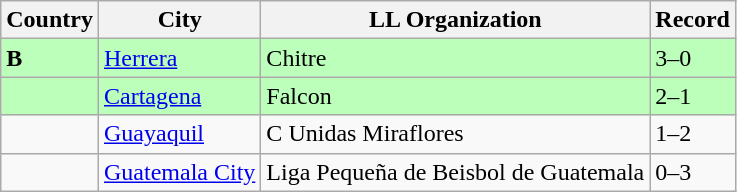<table class="wikitable">
<tr>
<th>Country</th>
<th>City</th>
<th>LL Organization</th>
<th>Record</th>
</tr>
<tr bgcolor=#bbffbb>
<td><strong> B</strong></td>
<td><a href='#'>Herrera</a></td>
<td>Chitre</td>
<td>3–0</td>
</tr>
<tr bgcolor=#bbffbb>
<td><strong></strong></td>
<td><a href='#'>Cartagena</a></td>
<td>Falcon</td>
<td>2–1</td>
</tr>
<tr>
<td><strong></strong></td>
<td><a href='#'>Guayaquil</a></td>
<td>C Unidas Miraflores</td>
<td>1–2</td>
</tr>
<tr>
<td><strong></strong></td>
<td><a href='#'>Guatemala City</a></td>
<td>Liga Pequeña de Beisbol de Guatemala</td>
<td>0–3</td>
</tr>
</table>
